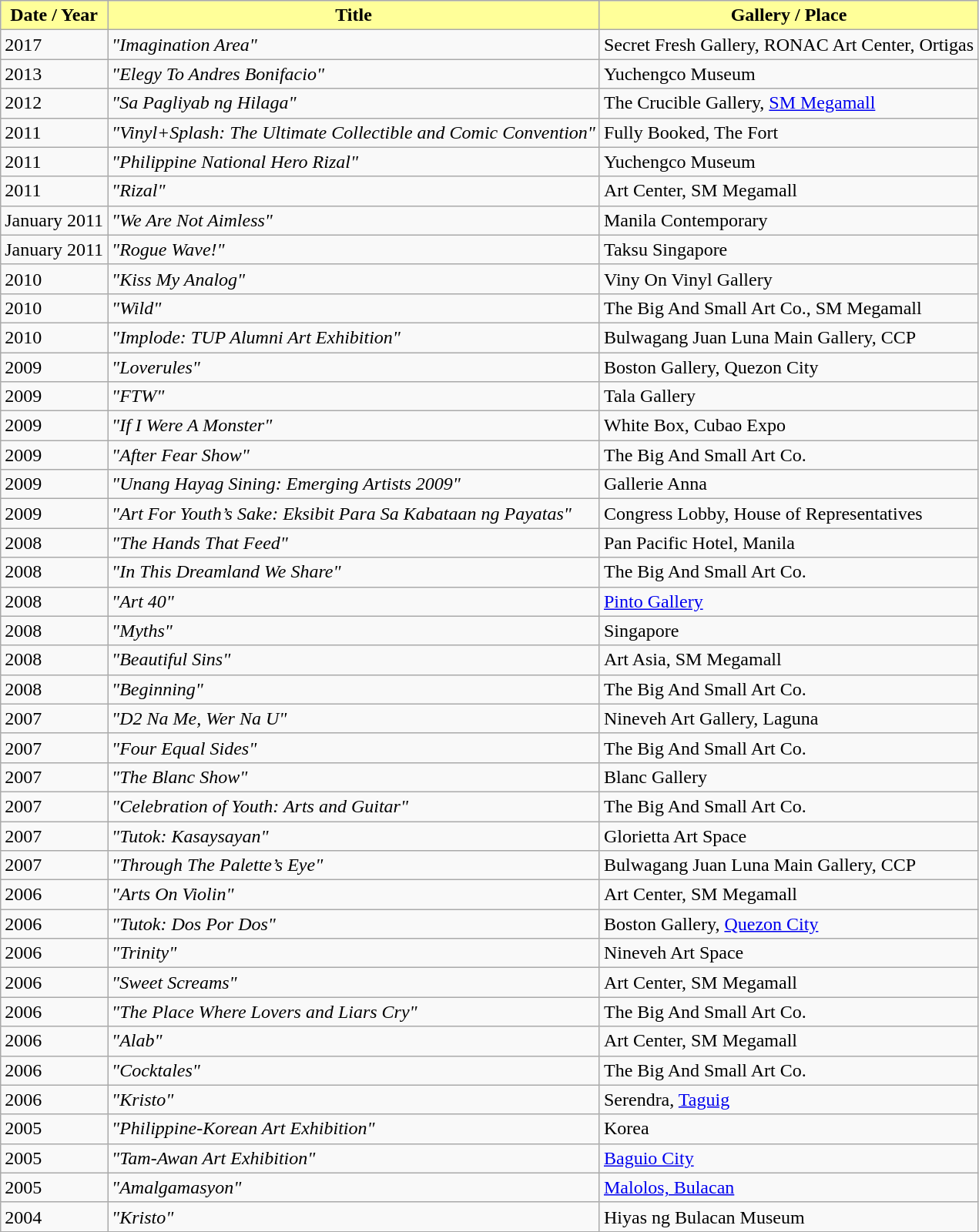<table class="wikitable">
<tr>
<th style="background: #FFFF99;">Date / Year</th>
<th style="background: #FFFF99;">Title</th>
<th style="background: #FFFF99;">Gallery / Place</th>
</tr>
<tr>
<td>2017</td>
<td><em>"Imagination Area"</em></td>
<td>Secret Fresh Gallery, RONAC Art Center, Ortigas</td>
</tr>
<tr>
<td>2013</td>
<td><em>"Elegy To Andres Bonifacio"</em></td>
<td>Yuchengco Museum</td>
</tr>
<tr>
<td>2012</td>
<td><em>"Sa Pagliyab ng Hilaga"</em></td>
<td>The Crucible Gallery, <a href='#'>SM Megamall</a></td>
</tr>
<tr>
<td>2011</td>
<td><em>"Vinyl+Splash: The Ultimate Collectible and Comic Convention"</em></td>
<td>Fully Booked, The Fort</td>
</tr>
<tr>
<td>2011</td>
<td><em>"Philippine National Hero Rizal"</em></td>
<td>Yuchengco Museum</td>
</tr>
<tr>
<td>2011</td>
<td><em>"Rizal"</em></td>
<td>Art Center, SM Megamall</td>
</tr>
<tr>
<td>January 2011</td>
<td><em>"We Are Not Aimless"</em></td>
<td>Manila Contemporary</td>
</tr>
<tr>
<td>January 2011</td>
<td><em>"Rogue Wave!"</em></td>
<td>Taksu Singapore</td>
</tr>
<tr>
<td>2010</td>
<td><em>"Kiss My Analog"</em></td>
<td>Viny On Vinyl Gallery</td>
</tr>
<tr>
<td>2010</td>
<td><em>"Wild"</em></td>
<td>The Big And Small Art Co., SM Megamall</td>
</tr>
<tr>
<td>2010</td>
<td><em>"Implode: TUP Alumni Art Exhibition"</em></td>
<td>Bulwagang Juan Luna Main Gallery, CCP</td>
</tr>
<tr>
<td>2009</td>
<td><em>"Loverules"</em></td>
<td>Boston Gallery, Quezon City</td>
</tr>
<tr>
<td>2009</td>
<td><em>"FTW"</em></td>
<td>Tala Gallery</td>
</tr>
<tr>
<td>2009</td>
<td><em>"If I Were A Monster"</em></td>
<td>White Box, Cubao Expo</td>
</tr>
<tr>
<td>2009</td>
<td><em>"After Fear Show"</em></td>
<td>The Big And Small Art Co.</td>
</tr>
<tr>
<td>2009</td>
<td><em>"Unang Hayag Sining: Emerging Artists 2009"</em></td>
<td>Gallerie Anna</td>
</tr>
<tr>
<td>2009</td>
<td><em>"Art For Youth’s Sake: Eksibit Para Sa Kabataan ng Payatas"</em></td>
<td>Congress Lobby, House of Representatives</td>
</tr>
<tr>
<td>2008</td>
<td><em>"The Hands That Feed"</em></td>
<td>Pan Pacific Hotel, Manila</td>
</tr>
<tr>
<td>2008</td>
<td><em>"In This Dreamland We Share"</em></td>
<td>The Big And Small Art Co.</td>
</tr>
<tr>
<td>2008</td>
<td><em>"Art 40"</em></td>
<td><a href='#'>Pinto Gallery</a></td>
</tr>
<tr>
<td>2008</td>
<td><em>"Myths"</em></td>
<td>Singapore</td>
</tr>
<tr>
<td>2008</td>
<td><em>"Beautiful Sins"</em></td>
<td>Art Asia, SM Megamall</td>
</tr>
<tr>
<td>2008</td>
<td><em>"Beginning"</em></td>
<td>The Big And Small Art Co.</td>
</tr>
<tr>
<td>2007</td>
<td><em>"D2 Na Me, Wer Na U"</em></td>
<td>Nineveh Art Gallery, Laguna</td>
</tr>
<tr>
<td>2007</td>
<td><em>"Four Equal Sides"</em></td>
<td>The Big And Small Art Co.</td>
</tr>
<tr>
<td>2007</td>
<td><em>"The Blanc Show"</em></td>
<td>Blanc Gallery</td>
</tr>
<tr>
<td>2007</td>
<td><em>"Celebration of Youth: Arts and Guitar"</em></td>
<td>The Big And Small Art Co.</td>
</tr>
<tr>
<td>2007</td>
<td><em>"Tutok: Kasaysayan"</em></td>
<td>Glorietta Art Space</td>
</tr>
<tr>
<td>2007</td>
<td><em>"Through The Palette’s Eye"</em></td>
<td>Bulwagang Juan Luna Main Gallery, CCP</td>
</tr>
<tr>
<td>2006</td>
<td><em>"Arts On Violin"</em></td>
<td>Art Center, SM Megamall</td>
</tr>
<tr>
<td>2006</td>
<td><em>"Tutok: Dos Por Dos"</em></td>
<td>Boston Gallery, <a href='#'>Quezon City</a></td>
</tr>
<tr>
<td>2006</td>
<td><em>"Trinity"</em></td>
<td>Nineveh Art Space</td>
</tr>
<tr>
<td>2006</td>
<td><em>"Sweet Screams"</em></td>
<td>Art Center, SM Megamall</td>
</tr>
<tr>
<td>2006</td>
<td><em>"The Place Where Lovers and Liars Cry"</em></td>
<td>The Big And Small Art Co.</td>
</tr>
<tr>
<td>2006</td>
<td><em>"Alab"</em></td>
<td>Art Center, SM Megamall</td>
</tr>
<tr>
<td>2006</td>
<td><em>"Cocktales"</em></td>
<td>The Big And Small Art Co.</td>
</tr>
<tr>
<td>2006</td>
<td><em>"Kristo"</em></td>
<td>Serendra, <a href='#'>Taguig</a></td>
</tr>
<tr>
<td>2005</td>
<td><em>"Philippine-Korean Art Exhibition"</em></td>
<td>Korea</td>
</tr>
<tr>
<td>2005</td>
<td><em>"Tam-Awan Art Exhibition"</em></td>
<td><a href='#'>Baguio City</a></td>
</tr>
<tr>
<td>2005</td>
<td><em>"Amalgamasyon"</em></td>
<td><a href='#'>Malolos, Bulacan</a></td>
</tr>
<tr>
<td>2004</td>
<td><em>"Kristo"</em></td>
<td>Hiyas ng Bulacan Museum</td>
</tr>
<tr>
</tr>
</table>
